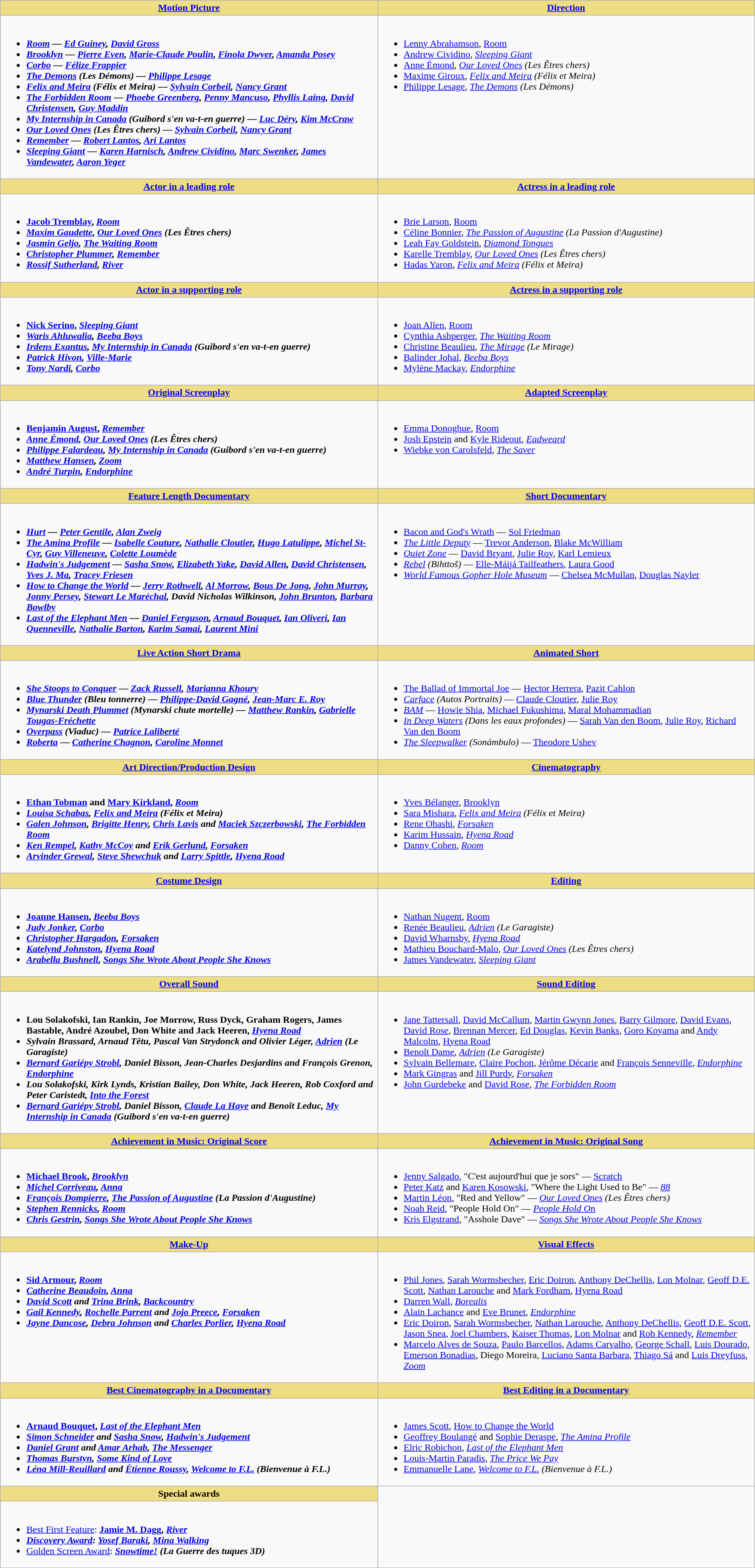<table class=wikitable width="100%">
<tr>
<th style="background:#EEDD82; width:50%"><a href='#'>Motion Picture</a></th>
<th style="background:#EEDD82; width:50%"><a href='#'>Direction</a></th>
</tr>
<tr>
<td valign="top"><br><ul><li> <strong><em><a href='#'>Room</a><em> — <a href='#'>Ed Guiney</a>, <a href='#'>David Gross</a><strong></li><li></em><a href='#'>Brooklyn</a><em> — <a href='#'>Pierre Even</a>, <a href='#'>Marie-Claude Poulin</a>, <a href='#'>Finola Dwyer</a>, <a href='#'>Amanda Posey</a></li><li></em><a href='#'>Corbo</a><em> — <a href='#'>Félize Frappier</a></li><li></em><a href='#'>The Demons</a> (Les Démons)<em> — <a href='#'>Philippe Lesage</a></li><li></em><a href='#'>Felix and Meira</a> (Félix et Meira)<em> — <a href='#'>Sylvain Corbeil</a>, <a href='#'>Nancy Grant</a></li><li></em><a href='#'>The Forbidden Room</a><em> — <a href='#'>Phoebe Greenberg</a>, <a href='#'>Penny Mancuso</a>, <a href='#'>Phyllis Laing</a>, <a href='#'>David Christensen</a>, <a href='#'>Guy Maddin</a></li><li></em><a href='#'>My Internship in Canada</a> (Guibord s'en va-t-en guerre)<em> — <a href='#'>Luc Déry</a>, <a href='#'>Kim McCraw</a></li><li></em><a href='#'>Our Loved Ones</a> (Les Êtres chers)<em> — <a href='#'>Sylvain Corbeil</a>, <a href='#'>Nancy Grant</a></li><li></em><a href='#'>Remember</a><em> — <a href='#'>Robert Lantos</a>, <a href='#'>Ari Lantos</a></li><li></em><a href='#'>Sleeping Giant</a><em> — <a href='#'>Karen Harnisch</a>, <a href='#'>Andrew Cividino</a>, <a href='#'>Marc Swenker</a>, <a href='#'>James Vandewater</a>, <a href='#'>Aaron Yeger</a></li></ul></td>
<td valign="top"><br><ul><li> </strong><a href='#'>Lenny Abrahamson</a>, </em><a href='#'>Room</a></em></strong></li><li><a href='#'>Andrew Cividino</a>, <em><a href='#'>Sleeping Giant</a></em></li><li><a href='#'>Anne Émond</a>, <em><a href='#'>Our Loved Ones</a> (Les Êtres chers)</em></li><li><a href='#'>Maxime Giroux</a>, <em><a href='#'>Felix and Meira</a> (Félix et Meira)</em></li><li><a href='#'>Philippe Lesage</a>, <em><a href='#'>The Demons</a> (Les Démons)</em></li></ul></td>
</tr>
<tr>
<th style="background:#EEDD82; width:50%"><a href='#'>Actor in a leading role</a></th>
<th style="background:#EEDD82; width:50%"><a href='#'>Actress in a leading role</a></th>
</tr>
<tr>
<td valign="top"><br><ul><li> <strong><a href='#'>Jacob Tremblay</a>, <em><a href='#'>Room</a><strong><em></li><li><a href='#'>Maxim Gaudette</a>, </em><a href='#'>Our Loved Ones</a> (Les Êtres chers)<em></li><li><a href='#'>Jasmin Geljo</a>, </em><a href='#'>The Waiting Room</a><em></li><li><a href='#'>Christopher Plummer</a>, </em><a href='#'>Remember</a><em></li><li><a href='#'>Rossif Sutherland</a>, </em><a href='#'>River</a><em></li></ul></td>
<td valign="top"><br><ul><li> </strong><a href='#'>Brie Larson</a>, </em><a href='#'>Room</a></em></strong></li><li><a href='#'>Céline Bonnier</a>, <em><a href='#'>The Passion of Augustine</a> (La Passion d'Augustine)</em></li><li><a href='#'>Leah Fay Goldstein</a>, <em><a href='#'>Diamond Tongues</a></em></li><li><a href='#'>Karelle Tremblay</a>, <em><a href='#'>Our Loved Ones</a> (Les Êtres chers)</em></li><li><a href='#'>Hadas Yaron</a>, <em><a href='#'>Felix and Meira</a> (Félix et Meira)</em></li></ul></td>
</tr>
<tr>
<th style="background:#EEDD82; width:50%"><a href='#'>Actor in a supporting role</a></th>
<th style="background:#EEDD82; width:50%"><a href='#'>Actress in a supporting role</a></th>
</tr>
<tr>
<td valign="top"><br><ul><li> <strong><a href='#'>Nick Serino</a>, <em><a href='#'>Sleeping Giant</a><strong><em></li><li><a href='#'>Waris Ahluwalia</a>, </em><a href='#'>Beeba Boys</a><em></li><li><a href='#'>Irdens Exantus</a>, </em><a href='#'>My Internship in Canada</a> (Guibord s'en va-t-en guerre)<em></li><li><a href='#'>Patrick Hivon</a>, </em><a href='#'>Ville-Marie</a><em></li><li><a href='#'>Tony Nardi</a>, </em><a href='#'>Corbo</a><em></li></ul></td>
<td valign="top"><br><ul><li> </strong><a href='#'>Joan Allen</a>, </em><a href='#'>Room</a></em></strong></li><li><a href='#'>Cynthia Ashperger</a>, <em><a href='#'>The Waiting Room</a></em></li><li><a href='#'>Christine Beaulieu</a>, <em><a href='#'>The Mirage</a> (Le Mirage)</em></li><li><a href='#'>Balinder Johal</a>, <em><a href='#'>Beeba Boys</a></em></li><li><a href='#'>Mylène Mackay</a>, <em><a href='#'>Endorphine</a></em></li></ul></td>
</tr>
<tr>
<th style="background:#EEDD82; width:50%"><a href='#'>Original Screenplay</a></th>
<th style="background:#EEDD82; width:50%"><a href='#'>Adapted Screenplay</a></th>
</tr>
<tr>
<td valign="top"><br><ul><li> <strong><a href='#'>Benjamin August</a>, <em><a href='#'>Remember</a><strong><em></li><li><a href='#'>Anne Émond</a>, </em><a href='#'>Our Loved Ones</a> (Les Êtres chers)<em></li><li><a href='#'>Philippe Falardeau</a>, </em><a href='#'>My Internship in Canada</a> (Guibord s'en va-t-en guerre)<em></li><li><a href='#'>Matthew Hansen</a>, </em><a href='#'>Zoom</a><em></li><li><a href='#'>André Turpin</a>, </em><a href='#'>Endorphine</a><em></li></ul></td>
<td valign="top"><br><ul><li> </strong><a href='#'>Emma Donoghue</a>, </em><a href='#'>Room</a></em></strong></li><li><a href='#'>Josh Epstein</a> and <a href='#'>Kyle Rideout</a>, <em><a href='#'>Eadweard</a></em></li><li><a href='#'>Wiebke von Carolsfeld</a>, <em><a href='#'>The Saver</a></em></li></ul></td>
</tr>
<tr>
<th style="background:#EEDD82; width:50%"><a href='#'>Feature Length Documentary</a></th>
<th style="background:#EEDD82; width:50%"><a href='#'>Short Documentary</a></th>
</tr>
<tr>
<td valign="top"><br><ul><li> <strong><em><a href='#'>Hurt</a><em> — <a href='#'>Peter Gentile</a>, <a href='#'>Alan Zweig</a><strong></li><li></em><a href='#'>The Amina Profile</a><em> — <a href='#'>Isabelle Couture</a>, <a href='#'>Nathalie Cloutier</a>, <a href='#'>Hugo Latulippe</a>, <a href='#'>Michel St-Cyr</a>, <a href='#'>Guy Villeneuve</a>, <a href='#'>Colette Loumède</a></li><li></em><a href='#'>Hadwin's Judgement</a><em> — <a href='#'>Sasha Snow</a>, <a href='#'>Elizabeth Yake</a>, <a href='#'>David Allen</a>, <a href='#'>David Christensen</a>, <a href='#'>Yves J. Ma</a>, <a href='#'>Tracey Friesen</a></li><li></em><a href='#'>How to Change the World</a><em> — <a href='#'>Jerry Rothwell</a>, <a href='#'>Al Morrow</a>, <a href='#'>Bous De Jong</a>, <a href='#'>John Murray</a>, <a href='#'>Jonny Persey</a>, <a href='#'>Stewart Le Maréchal</a>, David Nicholas Wilkinson, <a href='#'>John Brunton</a>, <a href='#'>Barbara Bowlby</a></li><li></em><a href='#'>Last of the Elephant Men</a><em> — <a href='#'>Daniel Ferguson</a>, <a href='#'>Arnaud Bouquet</a>, <a href='#'>Ian Oliveri</a>, <a href='#'>Ian Quenneville</a>, <a href='#'>Nathalie Barton</a>, <a href='#'>Karim Samai</a>, <a href='#'>Laurent Mini</a></li></ul></td>
<td valign="top"><br><ul><li> </em></strong><a href='#'>Bacon and God's Wrath</a></em> — <a href='#'>Sol Friedman</a></strong></li><li><em><a href='#'>The Little Deputy</a></em> — <a href='#'>Trevor Anderson</a>, <a href='#'>Blake McWilliam</a></li><li><em><a href='#'>Quiet Zone</a></em> — <a href='#'>David Bryant</a>, <a href='#'>Julie Roy</a>, <a href='#'>Karl Lemieux</a></li><li><em><a href='#'>Rebel</a> (Bihttoš)</em> — <a href='#'>Elle-Máijá Tailfeathers</a>, <a href='#'>Laura Good</a></li><li><em><a href='#'>World Famous Gopher Hole Museum</a></em> — <a href='#'>Chelsea McMullan</a>, <a href='#'>Douglas Nayler</a></li></ul></td>
</tr>
<tr>
<th style="background:#EEDD82; width:50%"><a href='#'>Live Action Short Drama</a></th>
<th style="background:#EEDD82; width:50%"><a href='#'>Animated Short</a></th>
</tr>
<tr>
<td valign="top"><br><ul><li> <strong><em><a href='#'>She Stoops to Conquer</a><em> — <a href='#'>Zack Russell</a>, <a href='#'>Marianna Khoury</a><strong></li><li></em><a href='#'>Blue Thunder</a> (Bleu tonnerre)<em> — <a href='#'>Philippe-David Gagné</a>, <a href='#'>Jean-Marc E. Roy</a></li><li></em><a href='#'>Mynarski Death Plummet</a> (Mynarski chute mortelle)<em> — <a href='#'>Matthew Rankin</a>, <a href='#'>Gabrielle Tougas-Fréchette</a></li><li></em><a href='#'>Overpass</a> (Viaduc)<em> — <a href='#'>Patrice Laliberté</a></li><li></em><a href='#'>Roberta</a><em> — <a href='#'>Catherine Chagnon</a>, <a href='#'>Caroline Monnet</a></li></ul></td>
<td valign="top"><br><ul><li> </em></strong><a href='#'>The Ballad of Immortal Joe</a></em> — <a href='#'>Hector Herrera</a>, <a href='#'>Pazit Cahlon</a></strong></li><li><em><a href='#'>Carface</a> (Autos Portraits)</em> — <a href='#'>Claude Cloutier</a>, <a href='#'>Julie Roy</a></li><li><em><a href='#'>BAM</a></em> — <a href='#'>Howie Shia</a>, <a href='#'>Michael Fukushima</a>, <a href='#'>Maral Mohammadian</a></li><li><em><a href='#'>In Deep Waters</a> (Dans les eaux profondes)</em> — <a href='#'>Sarah Van den Boom</a>, <a href='#'>Julie Roy</a>, <a href='#'>Richard Van den Boom</a></li><li><em><a href='#'>The Sleepwalker</a> (Sonámbulo)</em> — <a href='#'>Theodore Ushev</a></li></ul></td>
</tr>
<tr>
<th style="background:#EEDD82; width:50%"><a href='#'>Art Direction/Production Design</a></th>
<th style="background:#EEDD82; width:50%"><a href='#'>Cinematography</a></th>
</tr>
<tr>
<td valign="top"><br><ul><li> <strong><a href='#'>Ethan Tobman</a> and <a href='#'>Mary Kirkland</a>, <em><a href='#'>Room</a><strong><em></li><li><a href='#'>Louisa Schabas</a>, </em><a href='#'>Felix and Meira</a> (Félix et Meira)<em></li><li><a href='#'>Galen Johnson</a>, <a href='#'>Brigitte Henry</a>, <a href='#'>Chris Lavis</a> and <a href='#'>Maciek Szczerbowski</a>, </em><a href='#'>The Forbidden Room</a><em></li><li><a href='#'>Ken Rempel</a>, <a href='#'>Kathy McCoy</a> and <a href='#'>Erik Gerlund</a>, </em><a href='#'>Forsaken</a><em></li><li><a href='#'>Arvinder Grewal</a>, <a href='#'>Steve Shewchuk</a> and <a href='#'>Larry Spittle</a>, </em><a href='#'>Hyena Road</a><em></li></ul></td>
<td valign="top"><br><ul><li> </strong><a href='#'>Yves Bélanger</a>, </em><a href='#'>Brooklyn</a></em></strong></li><li><a href='#'>Sara Mishara</a>, <em><a href='#'>Felix and Meira</a> (Félix et Meira)</em></li><li><a href='#'>Rene Ohashi</a>, <em><a href='#'>Forsaken</a></em></li><li><a href='#'>Karim Hussain</a>, <em><a href='#'>Hyena Road</a></em></li><li><a href='#'>Danny Cohen</a>, <em><a href='#'>Room</a></em></li></ul></td>
</tr>
<tr>
<th style="background:#EEDD82; width:50%"><a href='#'>Costume Design</a></th>
<th style="background:#EEDD82; width:50%"><a href='#'>Editing</a></th>
</tr>
<tr>
<td valign="top"><br><ul><li> <strong><a href='#'>Joanne Hansen</a>, <em><a href='#'>Beeba Boys</a><strong><em></li><li><a href='#'>Judy Jonker</a>, </em><a href='#'>Corbo</a><em></li><li><a href='#'>Christopher Hargadon</a>, </em><a href='#'>Forsaken</a><em></li><li><a href='#'>Katelynd Johnston</a>, </em><a href='#'>Hyena Road</a><em></li><li><a href='#'>Arabella Bushnell</a>, </em><a href='#'>Songs She Wrote About People She Knows</a><em></li></ul></td>
<td valign="top"><br><ul><li> </strong><a href='#'>Nathan Nugent</a>, </em><a href='#'>Room</a></em></strong></li><li><a href='#'>Renée Beaulieu</a>, <em><a href='#'>Adrien</a> (Le Garagiste)</em></li><li><a href='#'>David Wharnsby</a>, <em><a href='#'>Hyena Road</a></em></li><li><a href='#'>Mathieu Bouchard-Malo</a>, <em><a href='#'>Our Loved Ones</a> (Les Êtres chers)</em></li><li><a href='#'>James Vandewater</a>, <em><a href='#'>Sleeping Giant</a></em></li></ul></td>
</tr>
<tr>
<th style="background:#EEDD82; width:50%"><a href='#'>Overall Sound</a></th>
<th style="background:#EEDD82; width:50%"><a href='#'>Sound Editing</a></th>
</tr>
<tr>
<td valign="top"><br><ul><li> <strong>Lou Solakofski, Ian Rankin, Joe Morrow, Russ Dyck, Graham Rogers, James Bastable, André Azoubel, Don White and Jack Heeren, <em><a href='#'>Hyena Road</a><strong><em></li><li>Sylvain Brassard, Arnaud Têtu, Pascal Van Strydonck and Olivier Léger, </em><a href='#'>Adrien</a> (Le Garagiste)<em></li><li><a href='#'>Bernard Gariépy Strobl</a>, Daniel Bisson, Jean-Charles Desjardins and François Grenon, </em><a href='#'>Endorphine</a><em></li><li>Lou Solakofski, Kirk Lynds, Kristian Bailey, Don White, Jack Heeren, Rob Coxford and Peter Caristedt, </em><a href='#'>Into the Forest</a><em></li><li><a href='#'>Bernard Gariépy Strobl</a>, Daniel Bisson, <a href='#'>Claude La Haye</a> and Benoît Leduc, </em><a href='#'>My Internship in Canada</a> (Guibord s'en va-t-en guerre)<em></li></ul></td>
<td valign="top"><br><ul><li> </strong><a href='#'>Jane Tattersall</a>, <a href='#'>David McCallum</a>, <a href='#'>Martin Gwynn Jones</a>, <a href='#'>Barry Gilmore</a>, <a href='#'>David Evans</a>, <a href='#'>David Rose</a>, <a href='#'>Brennan Mercer</a>, <a href='#'>Ed Douglas</a>, <a href='#'>Kevin Banks</a>, <a href='#'>Goro Koyama</a> and <a href='#'>Andy Malcolm</a>, </em><a href='#'>Hyena Road</a></em></strong></li><li><a href='#'>Benoît Dame</a>, <em><a href='#'>Adrien</a> (Le Garagiste)</em></li><li><a href='#'>Sylvain Bellemare</a>, <a href='#'>Claire Pochon</a>, <a href='#'>Jérôme Décarie</a> and <a href='#'>François Senneville</a>, <em><a href='#'>Endorphine</a></em></li><li><a href='#'>Mark Gingras</a> and <a href='#'>Jill Purdy</a>, <em><a href='#'>Forsaken</a></em></li><li><a href='#'>John Gurdebeke</a> and <a href='#'>David Rose</a>, <em><a href='#'>The Forbidden Room</a></em></li></ul></td>
</tr>
<tr>
<th style="background:#EEDD82; width:50%"><a href='#'>Achievement in Music: Original Score</a></th>
<th style="background:#EEDD82; width:50%"><a href='#'>Achievement in Music: Original Song</a></th>
</tr>
<tr>
<td valign="top"><br><ul><li> <strong><a href='#'>Michael Brook</a>, <em><a href='#'>Brooklyn</a><strong><em></li><li><a href='#'>Michel Corriveau</a>, </em><a href='#'>Anna</a><em></li><li><a href='#'>François Dompierre</a>, </em><a href='#'>The Passion of Augustine</a> (La Passion d'Augustine)<em></li><li><a href='#'>Stephen Rennicks</a>, </em><a href='#'>Room</a><em></li><li><a href='#'>Chris Gestrin</a>, </em><a href='#'>Songs She Wrote About People She Knows</a><em></li></ul></td>
<td valign="top"><br><ul><li> </strong><a href='#'>Jenny Salgado</a>, "C'est aujourd'hui que je sors" — </em><a href='#'>Scratch</a></em></strong></li><li><a href='#'>Peter Katz</a> and <a href='#'>Karen Kosowski</a>, "Where the Light Used to Be" — <em><a href='#'>88</a></em></li><li><a href='#'>Martin Léon</a>, "Red and Yellow" — <em><a href='#'>Our Loved Ones</a> (Les Êtres chers)</em></li><li><a href='#'>Noah Reid</a>, "People Hold On" — <em><a href='#'>People Hold On</a></em></li><li><a href='#'>Kris Elgstrand</a>, "Asshole Dave" — <em><a href='#'>Songs She Wrote About People She Knows</a></em></li></ul></td>
</tr>
<tr>
<th style="background:#EEDD82; width:50%"><a href='#'>Make-Up</a></th>
<th style="background:#EEDD82; width:50%"><a href='#'>Visual Effects</a></th>
</tr>
<tr>
<td valign="top"><br><ul><li> <strong><a href='#'>Sid Armour</a>, <em><a href='#'>Room</a><strong><em></li><li><a href='#'>Catherine Beaudoin</a>, </em><a href='#'>Anna</a><em></li><li><a href='#'>David Scott</a> and <a href='#'>Trina Brink</a>, </em><a href='#'>Backcountry</a><em></li><li><a href='#'>Gail Kennedy</a>, <a href='#'>Rochelle Parrent</a> and <a href='#'>Jojo Preece</a>, </em><a href='#'>Forsaken</a><em></li><li><a href='#'>Jayne Dancose</a>, <a href='#'>Debra Johnson</a> and <a href='#'>Charles Porlier</a>, </em><a href='#'>Hyena Road</a><em></li></ul></td>
<td valign="top"><br><ul><li> </strong><a href='#'>Phil Jones</a>, <a href='#'>Sarah Wormsbecher</a>, <a href='#'>Eric Doiron</a>, <a href='#'>Anthony DeChellis</a>, <a href='#'>Lon Molnar</a>, <a href='#'>Geoff D.E. Scott</a>, <a href='#'>Nathan Larouche</a> and <a href='#'>Mark Fordham</a>, </em><a href='#'>Hyena Road</a></em></strong></li><li><a href='#'>Darren Wall</a>, <em><a href='#'>Borealis</a></em></li><li><a href='#'>Alain Lachance</a> and <a href='#'>Eve Brunet</a>, <em><a href='#'>Endorphine</a></em></li><li><a href='#'>Eric Doiron</a>, <a href='#'>Sarah Wormsbecher</a>, <a href='#'>Nathan Larouche</a>, <a href='#'>Anthony DeChellis</a>, <a href='#'>Geoff D.E. Scott</a>, <a href='#'>Jason Snea</a>, <a href='#'>Joel Chambers</a>, <a href='#'>Kaiser Thomas</a>, <a href='#'>Lon Molnar</a> and <a href='#'>Rob Kennedy</a>, <em><a href='#'>Remember</a></em></li><li><a href='#'>Marcelo Alves de Souza</a>, <a href='#'>Paulo Barcellos</a>, <a href='#'>Adams Carvalho</a>, <a href='#'>George Schall</a>, <a href='#'>Luis Dourado</a>, <a href='#'>Emerson Bonadias</a>, Diego Moreira, <a href='#'>Luciano Santa Barbara</a>, <a href='#'>Thiago Sá</a> and <a href='#'>Luis Dreyfuss</a>, <em><a href='#'>Zoom</a></em></li></ul></td>
</tr>
<tr>
<th style="background:#EEDD82; width:50%"><a href='#'>Best Cinematography in a Documentary</a></th>
<th style="background:#EEDD82; width:50%"><a href='#'>Best Editing in a Documentary</a></th>
</tr>
<tr>
<td valign="top"><br><ul><li> <strong><a href='#'>Arnaud Bouquet</a>, <em><a href='#'>Last of the Elephant Men</a><strong><em></li><li><a href='#'>Simon Schneider</a> and <a href='#'>Sasha Snow</a>, </em><a href='#'>Hadwin's Judgement</a><em></li><li><a href='#'>Daniel Grant</a> and <a href='#'>Amar Arhab</a>, </em><a href='#'>The Messenger</a><em></li><li><a href='#'>Thomas Burstyn</a>, </em><a href='#'>Some Kind of Love</a><em></li><li><a href='#'>Léna Mill-Reuillard</a> and <a href='#'>Étienne Roussy</a>, </em><a href='#'>Welcome to F.L.</a> (Bienvenue à F.L.)<em></li></ul></td>
<td valign="top"><br><ul><li> </strong><a href='#'>James Scott</a>, </em><a href='#'>How to Change the World</a></em></strong></li><li><a href='#'>Geoffrey Boulangé</a> and <a href='#'>Sophie Deraspe</a>, <em><a href='#'>The Amina Profile</a></em></li><li><a href='#'>Elric Robichon</a>, <em><a href='#'>Last of the Elephant Men</a></em></li><li><a href='#'>Louis-Martin Paradis</a>, <em><a href='#'>The Price We Pay</a></em></li><li><a href='#'>Emmanuelle Lane</a>, <em><a href='#'>Welcome to F.L.</a> (Bienvenue à F.L.)</em></li></ul></td>
</tr>
<tr>
<th style="background:#EEDD82; width:50%">Special awards</th>
</tr>
<tr>
<td valign="top"><br><ul><li><a href='#'>Best First Feature</a>:  <strong><a href='#'>Jamie M. Dagg</a>, <em><a href='#'>River</a><strong><em></li><li><a href='#'>Discovery Award</a>:  </strong><a href='#'>Yosef Baraki</a>, </em><a href='#'>Mina Walking</a></em></strong></li><li><a href='#'>Golden Screen Award</a>:  <strong><em><a href='#'>Snowtime!</a> (La Guerre des tuques 3D)</em></strong></li></ul></td>
</tr>
</table>
